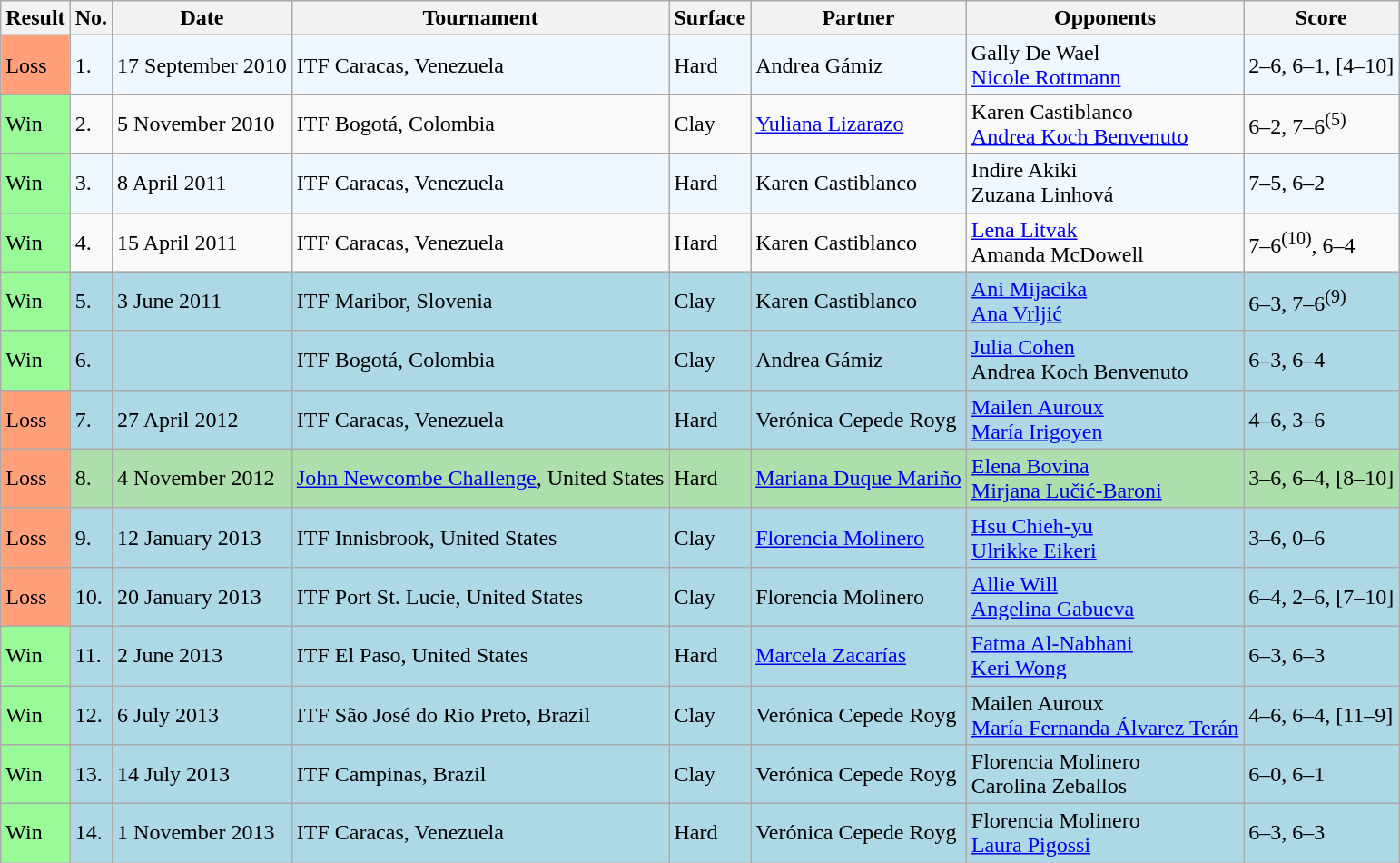<table class="sortable wikitable">
<tr>
<th>Result</th>
<th class="unsortable">No.</th>
<th>Date</th>
<th>Tournament</th>
<th>Surface</th>
<th>Partner</th>
<th>Opponents</th>
<th class="unsortable">Score</th>
</tr>
<tr bgcolor=f0f8ff>
<td style="background:#ffa07a;">Loss</td>
<td>1.</td>
<td>17 September 2010</td>
<td>ITF Caracas, Venezuela</td>
<td>Hard</td>
<td> Andrea Gámiz</td>
<td> Gally De Wael <br>  <a href='#'>Nicole Rottmann</a></td>
<td>2–6, 6–1, [4–10]</td>
</tr>
<tr>
<td style="background:#98fb98;">Win</td>
<td>2.</td>
<td>5 November 2010</td>
<td>ITF Bogotá, Colombia</td>
<td>Clay</td>
<td> <a href='#'>Yuliana Lizarazo</a></td>
<td> Karen Castiblanco <br>  <a href='#'>Andrea Koch Benvenuto</a></td>
<td>6–2, 7–6<sup>(5)</sup></td>
</tr>
<tr bgcolor="#f0f8ff">
<td style="background:#98fb98;">Win</td>
<td>3.</td>
<td>8 April 2011</td>
<td>ITF Caracas, Venezuela</td>
<td>Hard</td>
<td> Karen Castiblanco</td>
<td> Indire Akiki <br>  Zuzana Linhová</td>
<td>7–5, 6–2</td>
</tr>
<tr>
<td style="background:#98fb98;">Win</td>
<td>4.</td>
<td>15 April 2011</td>
<td>ITF Caracas, Venezuela</td>
<td>Hard</td>
<td> Karen Castiblanco</td>
<td> <a href='#'>Lena Litvak</a> <br>  Amanda McDowell</td>
<td>7–6<sup>(10)</sup>, 6–4</td>
</tr>
<tr style="background:lightblue;">
<td style="background:#98fb98;">Win</td>
<td>5.</td>
<td>3 June 2011</td>
<td>ITF Maribor, Slovenia</td>
<td>Clay</td>
<td> Karen Castiblanco</td>
<td> <a href='#'>Ani Mijacika</a> <br>  <a href='#'>Ana Vrljić</a></td>
<td>6–3, 7–6<sup>(9)</sup></td>
</tr>
<tr style="background:lightblue;">
<td style="background:#98fb98;">Win</td>
<td>6.</td>
<td></td>
<td>ITF Bogotá, Colombia</td>
<td>Clay</td>
<td> Andrea Gámiz</td>
<td> <a href='#'>Julia Cohen</a> <br>  Andrea Koch Benvenuto</td>
<td>6–3, 6–4</td>
</tr>
<tr style="background:lightblue;">
<td style="background:#ffa07a;">Loss</td>
<td>7.</td>
<td>27 April 2012</td>
<td>ITF Caracas, Venezuela</td>
<td>Hard</td>
<td> Verónica Cepede Royg</td>
<td> <a href='#'>Mailen Auroux</a> <br>  <a href='#'>María Irigoyen</a></td>
<td>4–6, 3–6</td>
</tr>
<tr bgcolor=#ADDFAD>
<td style="background:#ffa07a;">Loss</td>
<td>8.</td>
<td>4 November 2012</td>
<td><a href='#'>John Newcombe Challenge</a>, United States</td>
<td>Hard</td>
<td> <a href='#'>Mariana Duque Mariño</a></td>
<td> <a href='#'>Elena Bovina</a> <br>  <a href='#'>Mirjana Lučić-Baroni</a></td>
<td>3–6, 6–4, [8–10]</td>
</tr>
<tr style="background:lightblue;">
<td style="background:#ffa07a;">Loss</td>
<td>9.</td>
<td>12 January 2013</td>
<td>ITF Innisbrook, United States</td>
<td>Clay</td>
<td> <a href='#'>Florencia Molinero</a></td>
<td> <a href='#'>Hsu Chieh-yu</a> <br>  <a href='#'>Ulrikke Eikeri</a></td>
<td>3–6, 0–6</td>
</tr>
<tr style="background:lightblue;">
<td style="background:#ffa07a;">Loss</td>
<td>10.</td>
<td>20 January 2013</td>
<td>ITF Port St. Lucie, United States</td>
<td>Clay</td>
<td> Florencia Molinero</td>
<td> <a href='#'>Allie Will</a> <br>  <a href='#'>Angelina Gabueva</a></td>
<td>6–4, 2–6, [7–10]</td>
</tr>
<tr style="background:lightblue;">
<td style="background:#98fb98;">Win</td>
<td>11.</td>
<td>2 June 2013</td>
<td>ITF El Paso, United States</td>
<td>Hard</td>
<td> <a href='#'>Marcela Zacarías</a></td>
<td> <a href='#'>Fatma Al-Nabhani</a> <br>  <a href='#'>Keri Wong</a></td>
<td>6–3, 6–3</td>
</tr>
<tr style="background:lightblue;">
<td style="background:#98fb98;">Win</td>
<td>12.</td>
<td>6 July 2013</td>
<td>ITF São José do Rio Preto, Brazil</td>
<td>Clay</td>
<td> Verónica Cepede Royg</td>
<td> Mailen Auroux <br>  <a href='#'>María Fernanda Álvarez Terán</a></td>
<td>4–6, 6–4, [11–9]</td>
</tr>
<tr style="background:lightblue;">
<td style="background:#98fb98;">Win</td>
<td>13.</td>
<td>14 July 2013</td>
<td>ITF Campinas, Brazil</td>
<td>Clay</td>
<td> Verónica Cepede Royg</td>
<td> Florencia Molinero <br>  Carolina Zeballos</td>
<td>6–0, 6–1</td>
</tr>
<tr style="background:lightblue;">
<td style="background:#98fb98;">Win</td>
<td>14.</td>
<td>1 November 2013</td>
<td>ITF Caracas, Venezuela</td>
<td>Hard</td>
<td> Verónica Cepede Royg</td>
<td> Florencia Molinero <br>  <a href='#'>Laura Pigossi</a></td>
<td>6–3, 6–3</td>
</tr>
</table>
